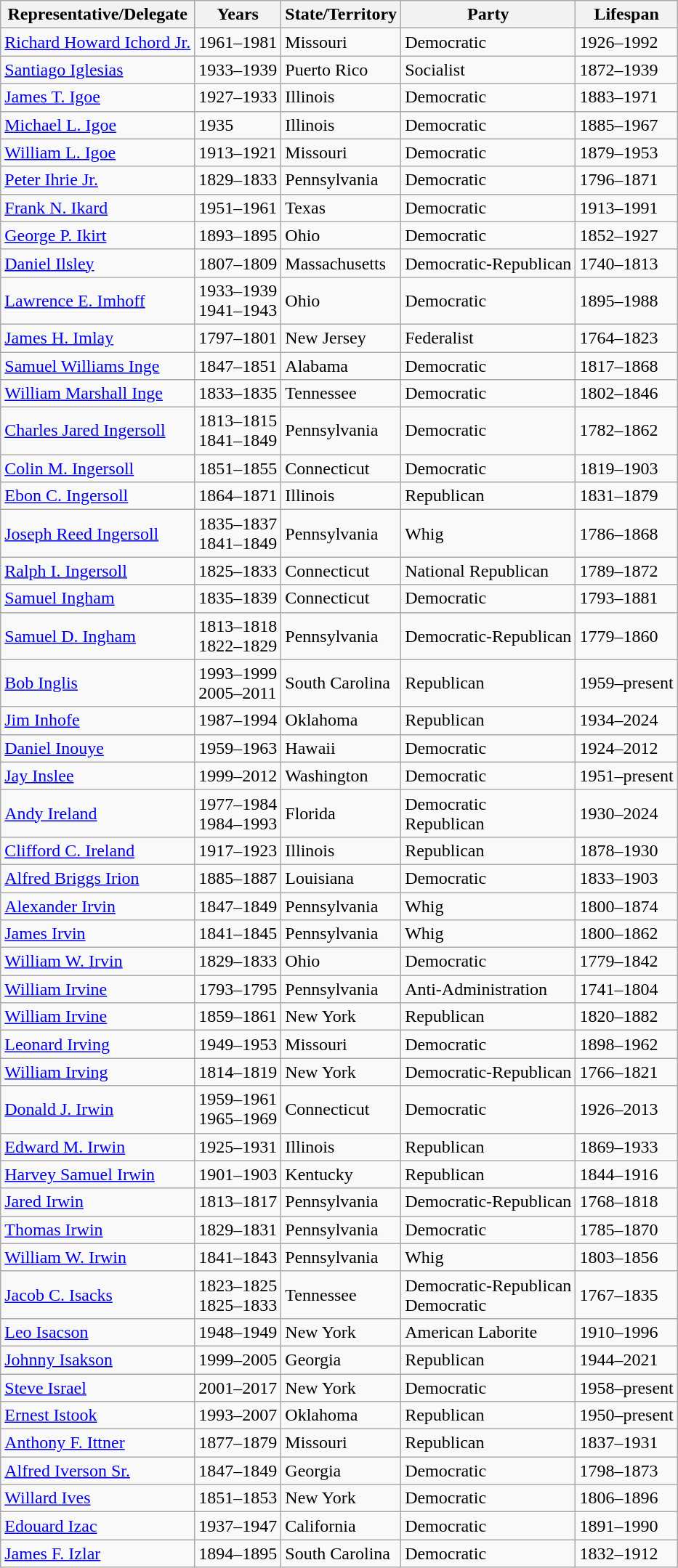<table class="wikitable sortable">
<tr>
<th>Representative/Delegate</th>
<th>Years</th>
<th>State/Territory</th>
<th>Party</th>
<th>Lifespan</th>
</tr>
<tr>
<td><a href='#'>Richard Howard Ichord Jr.</a></td>
<td>1961–1981</td>
<td>Missouri</td>
<td>Democratic</td>
<td>1926–1992</td>
</tr>
<tr>
<td><a href='#'>Santiago Iglesias</a></td>
<td>1933–1939</td>
<td>Puerto Rico</td>
<td>Socialist</td>
<td>1872–1939</td>
</tr>
<tr>
<td><a href='#'>James T. Igoe</a></td>
<td>1927–1933</td>
<td>Illinois</td>
<td>Democratic</td>
<td>1883–1971</td>
</tr>
<tr>
<td><a href='#'>Michael L. Igoe</a></td>
<td>1935</td>
<td>Illinois</td>
<td>Democratic</td>
<td>1885–1967</td>
</tr>
<tr>
<td><a href='#'>William L. Igoe</a></td>
<td>1913–1921</td>
<td>Missouri</td>
<td>Democratic</td>
<td>1879–1953</td>
</tr>
<tr>
<td><a href='#'>Peter Ihrie Jr.</a></td>
<td>1829–1833</td>
<td>Pennsylvania</td>
<td>Democratic</td>
<td>1796–1871</td>
</tr>
<tr>
<td><a href='#'>Frank N. Ikard</a></td>
<td>1951–1961</td>
<td>Texas</td>
<td>Democratic</td>
<td>1913–1991</td>
</tr>
<tr>
<td><a href='#'>George P. Ikirt</a></td>
<td>1893–1895</td>
<td>Ohio</td>
<td>Democratic</td>
<td>1852–1927</td>
</tr>
<tr>
<td><a href='#'>Daniel Ilsley</a></td>
<td>1807–1809</td>
<td>Massachusetts</td>
<td>Democratic-Republican</td>
<td>1740–1813</td>
</tr>
<tr>
<td><a href='#'>Lawrence E. Imhoff</a></td>
<td>1933–1939<br>1941–1943</td>
<td>Ohio</td>
<td>Democratic</td>
<td>1895–1988</td>
</tr>
<tr>
<td><a href='#'>James H. Imlay</a></td>
<td>1797–1801</td>
<td>New Jersey</td>
<td>Federalist</td>
<td>1764–1823</td>
</tr>
<tr>
<td><a href='#'>Samuel Williams Inge</a></td>
<td>1847–1851</td>
<td>Alabama</td>
<td>Democratic</td>
<td>1817–1868</td>
</tr>
<tr>
<td><a href='#'>William Marshall Inge</a></td>
<td>1833–1835</td>
<td>Tennessee</td>
<td>Democratic</td>
<td>1802–1846</td>
</tr>
<tr>
<td><a href='#'>Charles Jared Ingersoll</a></td>
<td>1813–1815<br>1841–1849</td>
<td>Pennsylvania</td>
<td>Democratic</td>
<td>1782–1862</td>
</tr>
<tr>
<td><a href='#'>Colin M. Ingersoll</a></td>
<td>1851–1855</td>
<td>Connecticut</td>
<td>Democratic</td>
<td>1819–1903</td>
</tr>
<tr>
<td><a href='#'>Ebon C. Ingersoll</a></td>
<td>1864–1871</td>
<td>Illinois</td>
<td>Republican</td>
<td>1831–1879</td>
</tr>
<tr>
<td><a href='#'>Joseph Reed Ingersoll</a></td>
<td>1835–1837<br>1841–1849</td>
<td>Pennsylvania</td>
<td>Whig</td>
<td>1786–1868</td>
</tr>
<tr>
<td><a href='#'>Ralph I. Ingersoll</a></td>
<td>1825–1833</td>
<td>Connecticut</td>
<td>National Republican</td>
<td>1789–1872</td>
</tr>
<tr>
<td><a href='#'>Samuel Ingham</a></td>
<td>1835–1839</td>
<td>Connecticut</td>
<td>Democratic</td>
<td>1793–1881</td>
</tr>
<tr>
<td><a href='#'>Samuel D. Ingham</a></td>
<td>1813–1818<br>1822–1829</td>
<td>Pennsylvania</td>
<td>Democratic-Republican</td>
<td>1779–1860</td>
</tr>
<tr>
<td><a href='#'>Bob Inglis</a></td>
<td>1993–1999<br>2005–2011</td>
<td>South Carolina</td>
<td>Republican</td>
<td>1959–present</td>
</tr>
<tr>
<td><a href='#'>Jim Inhofe</a></td>
<td>1987–1994</td>
<td>Oklahoma</td>
<td>Republican</td>
<td>1934–2024</td>
</tr>
<tr>
<td><a href='#'>Daniel Inouye</a></td>
<td>1959–1963</td>
<td>Hawaii</td>
<td>Democratic</td>
<td>1924–2012</td>
</tr>
<tr>
<td><a href='#'>Jay Inslee</a></td>
<td>1999–2012</td>
<td>Washington</td>
<td>Democratic</td>
<td>1951–present</td>
</tr>
<tr>
<td><a href='#'>Andy Ireland</a></td>
<td>1977–1984<br>1984–1993</td>
<td>Florida</td>
<td>Democratic<br>Republican</td>
<td>1930–2024</td>
</tr>
<tr>
<td><a href='#'>Clifford C. Ireland</a></td>
<td>1917–1923</td>
<td>Illinois</td>
<td>Republican</td>
<td>1878–1930</td>
</tr>
<tr>
<td><a href='#'>Alfred Briggs Irion</a></td>
<td>1885–1887</td>
<td>Louisiana</td>
<td>Democratic</td>
<td>1833–1903</td>
</tr>
<tr>
<td><a href='#'>Alexander Irvin</a></td>
<td>1847–1849</td>
<td>Pennsylvania</td>
<td>Whig</td>
<td>1800–1874</td>
</tr>
<tr>
<td><a href='#'>James Irvin</a></td>
<td>1841–1845</td>
<td>Pennsylvania</td>
<td>Whig</td>
<td>1800–1862</td>
</tr>
<tr>
<td><a href='#'>William W. Irvin</a></td>
<td>1829–1833</td>
<td>Ohio</td>
<td>Democratic</td>
<td>1779–1842</td>
</tr>
<tr>
<td><a href='#'>William Irvine</a></td>
<td>1793–1795</td>
<td>Pennsylvania</td>
<td>Anti-Administration</td>
<td>1741–1804</td>
</tr>
<tr>
<td><a href='#'>William Irvine</a></td>
<td>1859–1861</td>
<td>New York</td>
<td>Republican</td>
<td>1820–1882</td>
</tr>
<tr>
<td><a href='#'>Leonard Irving</a></td>
<td>1949–1953</td>
<td>Missouri</td>
<td>Democratic</td>
<td>1898–1962</td>
</tr>
<tr>
<td><a href='#'>William Irving</a></td>
<td>1814–1819</td>
<td>New York</td>
<td>Democratic-Republican</td>
<td>1766–1821</td>
</tr>
<tr>
<td><a href='#'>Donald J. Irwin</a></td>
<td>1959–1961<br>1965–1969</td>
<td>Connecticut</td>
<td>Democratic</td>
<td>1926–2013</td>
</tr>
<tr>
<td><a href='#'>Edward M. Irwin</a></td>
<td>1925–1931</td>
<td>Illinois</td>
<td>Republican</td>
<td>1869–1933</td>
</tr>
<tr>
<td><a href='#'>Harvey Samuel Irwin</a></td>
<td>1901–1903</td>
<td>Kentucky</td>
<td>Republican</td>
<td>1844–1916</td>
</tr>
<tr>
<td><a href='#'>Jared Irwin</a></td>
<td>1813–1817</td>
<td>Pennsylvania</td>
<td>Democratic-Republican</td>
<td>1768–1818</td>
</tr>
<tr>
<td><a href='#'>Thomas Irwin</a></td>
<td>1829–1831</td>
<td>Pennsylvania</td>
<td>Democratic</td>
<td>1785–1870</td>
</tr>
<tr>
<td><a href='#'>William W. Irwin</a></td>
<td>1841–1843</td>
<td>Pennsylvania</td>
<td>Whig</td>
<td>1803–1856</td>
</tr>
<tr>
<td><a href='#'>Jacob C. Isacks</a></td>
<td>1823–1825<br>1825–1833</td>
<td>Tennessee</td>
<td>Democratic-Republican<br>Democratic</td>
<td>1767–1835</td>
</tr>
<tr>
<td><a href='#'>Leo Isacson</a></td>
<td>1948–1949</td>
<td>New York</td>
<td>American Laborite</td>
<td>1910–1996</td>
</tr>
<tr>
<td><a href='#'>Johnny Isakson</a></td>
<td>1999–2005</td>
<td>Georgia</td>
<td>Republican</td>
<td>1944–2021</td>
</tr>
<tr>
<td><a href='#'>Steve Israel</a></td>
<td>2001–2017</td>
<td>New York</td>
<td>Democratic</td>
<td>1958–present<br></td>
</tr>
<tr>
<td><a href='#'>Ernest Istook</a></td>
<td>1993–2007</td>
<td>Oklahoma</td>
<td>Republican</td>
<td>1950–present</td>
</tr>
<tr>
<td><a href='#'>Anthony F. Ittner</a></td>
<td>1877–1879</td>
<td>Missouri</td>
<td>Republican</td>
<td>1837–1931</td>
</tr>
<tr>
<td><a href='#'>Alfred Iverson Sr.</a></td>
<td>1847–1849</td>
<td>Georgia</td>
<td>Democratic</td>
<td>1798–1873</td>
</tr>
<tr>
<td><a href='#'>Willard Ives</a></td>
<td>1851–1853</td>
<td>New York</td>
<td>Democratic</td>
<td>1806–1896</td>
</tr>
<tr>
<td><a href='#'>Edouard Izac</a></td>
<td>1937–1947</td>
<td>California</td>
<td>Democratic</td>
<td>1891–1990</td>
</tr>
<tr>
<td><a href='#'>James F. Izlar</a></td>
<td>1894–1895</td>
<td>South Carolina</td>
<td>Democratic</td>
<td>1832–1912</td>
</tr>
</table>
